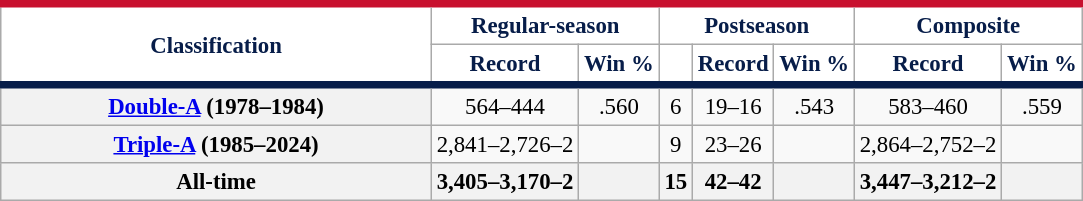<table class="wikitable sortable plainrowheaders" style="font-size: 95%; text-align:center;">
<tr>
<th rowspan="2" scope="col" style="background-color:#ffffff; border-top:#c8102e 5px solid; border-bottom:#071d49 5px solid; color:#071d49" width="280px">Classification</th>
<th colspan="2" scope="col" style="background-color:#ffffff; border-top:#c8102e 5px solid; color:#071d49">Regular-season</th>
<th colspan="3" scope="col" style="background-color:#ffffff; border-top:#c8102e 5px solid; color:#071d49">Postseason</th>
<th colspan="2" scope="col" style="background-color:#ffffff; border-top:#c8102e 5px solid; color:#071d49">Composite</th>
</tr>
<tr>
<th scope="col" style="background-color:#ffffff; border-bottom:#071d49 5px solid; color:#071d49">Record</th>
<th scope="col" style="background-color:#ffffff; border-bottom:#071d49 5px solid; color:#071d49">Win %</th>
<th scope="col" style="background-color:#ffffff; border-bottom:#071d49 5px solid; color:#071d49"></th>
<th scope="col" style="background-color:#ffffff; border-bottom:#071d49 5px solid; color:#071d49">Record</th>
<th scope="col" style="background-color:#ffffff; border-bottom:#071d49 5px solid; color:#071d49">Win %</th>
<th scope="col" style="background-color:#ffffff; border-bottom:#071d49 5px solid; color:#071d49">Record</th>
<th scope="col" style="background-color:#ffffff; border-bottom:#071d49 5px solid; color:#071d49">Win %</th>
</tr>
<tr>
<th scope="row"><a href='#'>Double-A</a> (1978–1984)</th>
<td>564–444</td>
<td>.560</td>
<td>6</td>
<td>19–16</td>
<td>.543</td>
<td>583–460</td>
<td>.559</td>
</tr>
<tr>
<th scope="row"><a href='#'>Triple-A</a> (1985–2024)</th>
<td>2,841–2,726–2</td>
<td></td>
<td>9</td>
<td>23–26</td>
<td></td>
<td>2,864–2,752–2</td>
<td></td>
</tr>
<tr>
<th scope="row"><strong>All-time</strong></th>
<th>3,405–3,170–2</th>
<th></th>
<th>15</th>
<th>42–42</th>
<th></th>
<th>3,447–3,212–2</th>
<th></th>
</tr>
</table>
